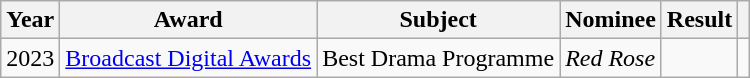<table class="wikitable">
<tr>
<th>Year</th>
<th>Award</th>
<th>Subject</th>
<th>Nominee</th>
<th>Result</th>
<th></th>
</tr>
<tr>
<td>2023</td>
<td><a href='#'>Broadcast Digital Awards</a></td>
<td>Best Drama Programme</td>
<td><em>Red Rose</em></td>
<td></td>
<td></td>
</tr>
</table>
